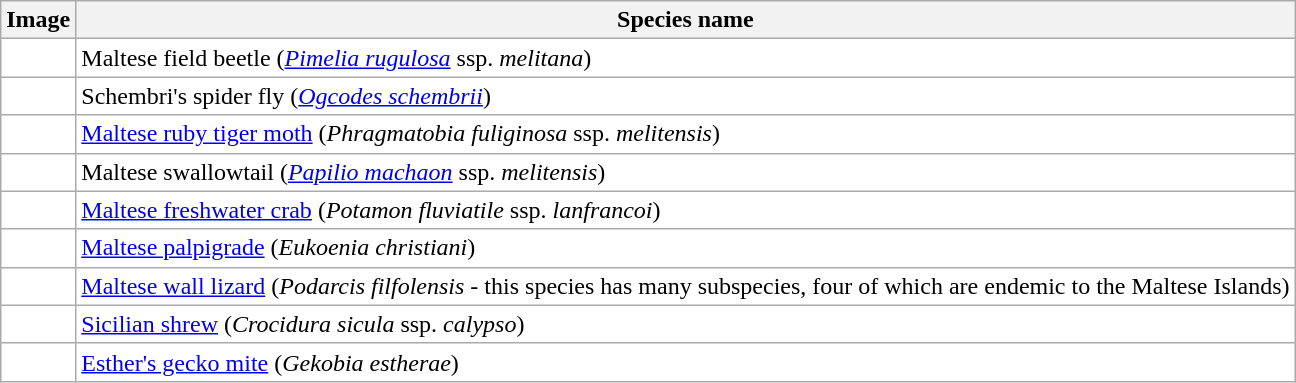<table class="wikitable" style="background: white">
<tr>
<th>Image</th>
<th>Species name</th>
</tr>
<tr>
<td></td>
<td>Maltese field beetle (<em><a href='#'>Pimelia rugulosa</a></em> ssp. <em>melitana</em>)</td>
</tr>
<tr>
<td></td>
<td>Schembri's spider fly (<em><a href='#'>Ogcodes schembrii</a></em>)</td>
</tr>
<tr>
<td></td>
<td><a href='#'>Maltese ruby tiger moth</a> (<em>Phragmatobia fuliginosa</em> ssp. <em>melitensis</em>)</td>
</tr>
<tr>
<td></td>
<td>Maltese swallowtail (<em><a href='#'>Papilio machaon</a></em> ssp. <em>melitensis</em>)</td>
</tr>
<tr>
<td></td>
<td><a href='#'>Maltese freshwater crab</a> (<em>Potamon fluviatile</em> ssp. <em>lanfrancoi</em>)</td>
</tr>
<tr>
<td></td>
<td><a href='#'>Maltese palpigrade</a> (<em>Eukoenia christiani</em>)</td>
</tr>
<tr>
<td></td>
<td><a href='#'>Maltese wall lizard</a> (<em>Podarcis filfolensis</em> - this species has many subspecies, four of which are endemic to the Maltese Islands)</td>
</tr>
<tr>
<td></td>
<td><a href='#'>Sicilian shrew</a> (<em>Crocidura sicula</em> ssp. <em>calypso</em>)</td>
</tr>
<tr>
<td></td>
<td><a href='#'>Esther's gecko mite</a> (<em>Gekobia estherae</em>)</td>
</tr>
</table>
